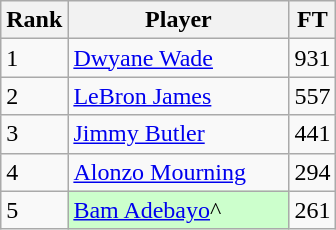<table class="wikitable">
<tr>
<th scope="col">Rank</th>
<th scope="col" width="140px">Player</th>
<th scope="col">FT</th>
</tr>
<tr>
<td>1</td>
<td><a href='#'>Dwyane Wade</a></td>
<td align="right">931</td>
</tr>
<tr>
<td>2</td>
<td><a href='#'>LeBron James</a></td>
<td align="right">557</td>
</tr>
<tr>
<td>3</td>
<td><a href='#'>Jimmy Butler</a></td>
<td align="right">441</td>
</tr>
<tr>
<td>4</td>
<td><a href='#'>Alonzo Mourning</a></td>
<td align="right">294</td>
</tr>
<tr>
<td>5</td>
<td style="background-color:#CCFFCC"><a href='#'>Bam Adebayo</a>^</td>
<td align="right">261</td>
</tr>
</table>
